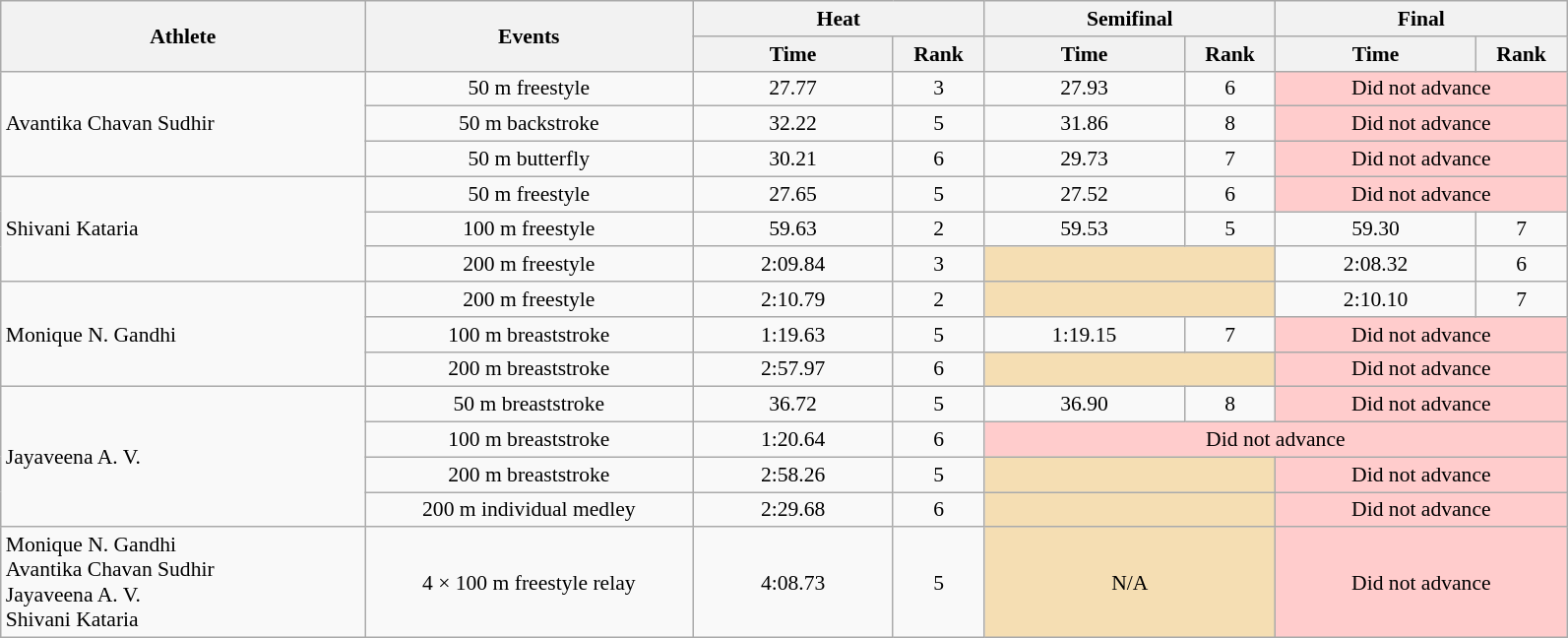<table class=wikitable width="84%" style="font-size:90%">
<tr>
<th rowspan="2" width="20%">Athlete</th>
<th rowspan="2" width="18%">Events</th>
<th colspan="2" width="16%">Heat</th>
<th colspan="2" width="16%">Semifinal</th>
<th colspan="2" width="16"%>Final</th>
</tr>
<tr>
<th width="11%">Time</th>
<th width="5%">Rank</th>
<th width="11%">Time</th>
<th width="5%">Rank</th>
<th width="11%">Time</th>
<th width="5%">Rank</th>
</tr>
<tr>
<td rowspan=3>Avantika Chavan Sudhir</td>
<td align=center>50 m freestyle</td>
<td align=center>27.77</td>
<td align=center>3</td>
<td align=center>27.93</td>
<td align=center>6</td>
<td align=center colspan=2 bgcolor=#ffcccc>Did not advance</td>
</tr>
<tr>
<td align=center>50 m backstroke</td>
<td align=center>32.22</td>
<td align=center>5</td>
<td align=center>31.86</td>
<td align=center>8</td>
<td align=center colspan=2 bgcolor=#ffcccc>Did not advance</td>
</tr>
<tr>
<td align=center>50 m butterfly</td>
<td align=center>30.21</td>
<td align=center>6</td>
<td align=center>29.73</td>
<td align=center>7</td>
<td align=center colspan=2 bgcolor=#ffcccc>Did not advance</td>
</tr>
<tr>
<td rowspan=3>Shivani Kataria</td>
<td align=center>50 m freestyle</td>
<td align=center>27.65</td>
<td align=center>5</td>
<td align=center>27.52</td>
<td align=center>6</td>
<td align=center colspan=2 bgcolor=#ffcccc>Did not advance</td>
</tr>
<tr>
<td align=center>100 m freestyle</td>
<td align=center>59.63</td>
<td align=center>2</td>
<td align=center>59.53</td>
<td align=center>5</td>
<td align=center>59.30</td>
<td align=center>7</td>
</tr>
<tr>
<td align=center>200 m freestyle</td>
<td align=center>2:09.84</td>
<td align=center>3</td>
<td align=center colspan=2 bgcolor="wheat"></td>
<td align=center>2:08.32</td>
<td align=center>6</td>
</tr>
<tr>
<td rowspan=3>Monique N. Gandhi</td>
<td align=center>200 m freestyle</td>
<td align=center>2:10.79</td>
<td align=center>2</td>
<td align=center colspan=2 bgcolor="wheat"></td>
<td align=center>2:10.10</td>
<td align=center>7</td>
</tr>
<tr>
<td align=center>100 m breaststroke</td>
<td align=center>1:19.63</td>
<td align=center>5</td>
<td align=center>1:19.15</td>
<td align=center>7</td>
<td align=center colspan=2 bgcolor=#ffcccc>Did not advance</td>
</tr>
<tr>
<td align=center>200 m breaststroke</td>
<td align=center>2:57.97</td>
<td align=center>6</td>
<td align=center colspan=2 bgcolor="wheat"></td>
<td align=center colspan=2 bgcolor=#ffcccc>Did not advance</td>
</tr>
<tr>
<td rowspan=4>Jayaveena A. V.</td>
<td align=center>50 m breaststroke</td>
<td align=center>36.72</td>
<td align=center>5</td>
<td align=center>36.90</td>
<td align=center>8</td>
<td align=center colspan=2 bgcolor=#ffcccc>Did not advance</td>
</tr>
<tr>
<td align=center>100 m breaststroke</td>
<td align=center>1:20.64</td>
<td align=center>6</td>
<td align=center colspan=4 bgcolor=#ffcccc>Did not advance</td>
</tr>
<tr>
<td align=center>200 m breaststroke</td>
<td align=center>2:58.26</td>
<td align=center>5</td>
<td align=center colspan=2 bgcolor="wheat"></td>
<td align=center colspan=2 bgcolor=#ffcccc>Did not advance</td>
</tr>
<tr>
<td align=center>200 m individual medley</td>
<td align=center>2:29.68</td>
<td align=center>6</td>
<td align=center colspan=2 bgcolor="wheat"></td>
<td align=center colspan=2 bgcolor=#ffcccc>Did not advance</td>
</tr>
<tr>
<td>Monique N. Gandhi<br>Avantika Chavan Sudhir<br>Jayaveena A. V.<br>Shivani Kataria</td>
<td align=center>4 × 100 m freestyle relay</td>
<td align=center>4:08.73</td>
<td align=center>5</td>
<td align=center colspan=2 bgcolor="wheat">N/A</td>
<td align=center colspan=2 bgcolor=#ffcccc>Did not advance</td>
</tr>
</table>
